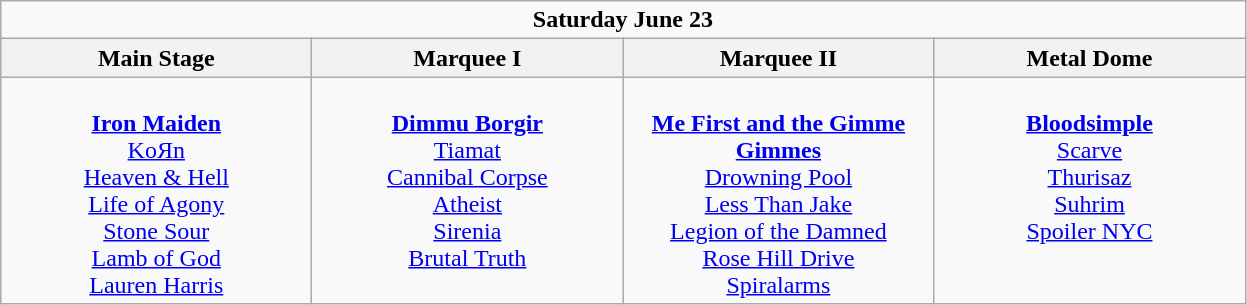<table class="wikitable">
<tr>
<td colspan="4" style="text-align:center;"><strong>Saturday June 23</strong></td>
</tr>
<tr>
<th>Main Stage</th>
<th>Marquee I</th>
<th>Marquee II</th>
<th>Metal Dome</th>
</tr>
<tr>
<td style="text-align:center; vertical-align:top; width:200px;"><br><strong><a href='#'>Iron Maiden</a></strong>
<br><a href='#'>KoЯn</a>
<br><a href='#'>Heaven & Hell</a>
<br><a href='#'>Life of Agony</a>
<br><a href='#'>Stone Sour</a>
<br><a href='#'>Lamb of God</a>
<br><a href='#'>Lauren Harris</a></td>
<td style="text-align:center; vertical-align:top; width:200px;"><br><strong><a href='#'>Dimmu Borgir</a></strong>
<br><a href='#'>Tiamat</a>
<br><a href='#'>Cannibal Corpse</a>
<br><a href='#'>Atheist</a>
<br><a href='#'>Sirenia</a>
<br><a href='#'>Brutal Truth</a></td>
<td style="text-align:center; vertical-align:top; width:200px;"><br><strong><a href='#'>Me First and the Gimme Gimmes</a></strong>
<br><a href='#'>Drowning Pool</a>
<br><a href='#'>Less Than Jake</a>
<br><a href='#'>Legion of the Damned</a>
<br><a href='#'>Rose Hill Drive</a> 
<br><a href='#'>Spiralarms</a></td>
<td style="text-align:center; vertical-align:top; width:200px;"><br><strong><a href='#'>Bloodsimple</a></strong>
<br><a href='#'>Scarve</a>
<br><a href='#'>Thurisaz</a> 
<br><a href='#'>Suhrim</a>
<br><a href='#'>Spoiler NYC</a></td>
</tr>
</table>
